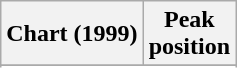<table class="wikitable sortable plainrowheaders" style="text-align:center">
<tr>
<th scope="col">Chart (1999)</th>
<th scope="col">Peak<br>position</th>
</tr>
<tr>
</tr>
<tr>
</tr>
</table>
